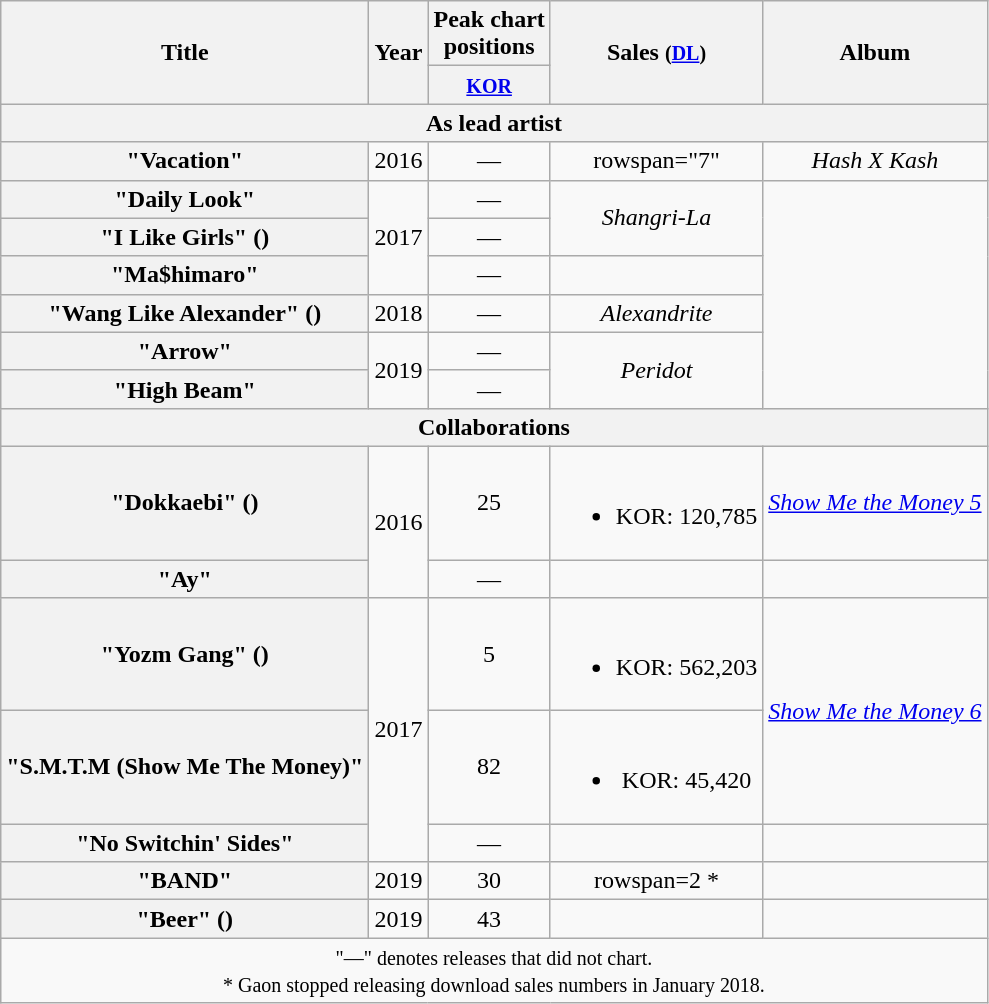<table class="wikitable plainrowheaders" style="text-align:center;">
<tr>
<th scope="col" rowspan="2">Title</th>
<th scope="col" rowspan="2">Year</th>
<th scope="col" colspan="1">Peak chart <br> positions</th>
<th scope="col" rowspan="2">Sales <small>(<a href='#'>DL</a>)</small></th>
<th scope="col" rowspan="2">Album</th>
</tr>
<tr>
<th><small><a href='#'>KOR</a></small><br></th>
</tr>
<tr>
<th scope="col" colspan="5">As lead artist</th>
</tr>
<tr>
<th scope="row">"Vacation"</th>
<td>2016</td>
<td>—</td>
<td>rowspan="7" </td>
<td><em>Hash X Kash</em></td>
</tr>
<tr>
<th scope="row">"Daily Look"<br></th>
<td rowspan="3">2017</td>
<td>—</td>
<td rowspan="2"><em>Shangri-La</em></td>
</tr>
<tr>
<th scope="row">"I Like Girls" ()<br></th>
<td>—</td>
</tr>
<tr>
<th scope="row">"Ma$himaro"</th>
<td>—</td>
<td></td>
</tr>
<tr>
<th scope="row">"Wang Like Alexander" ()</th>
<td>2018</td>
<td>—</td>
<td><em>Alexandrite</em></td>
</tr>
<tr>
<th scope="row">"Arrow" <br></th>
<td rowspan=2>2019</td>
<td>—</td>
<td rowspan=2><em>Peridot</em></td>
</tr>
<tr>
<th scope="row">"High Beam" <br></th>
<td>—</td>
</tr>
<tr>
<th scope="col" colspan="5">Collaborations</th>
</tr>
<tr>
<th scope="row">"Dokkaebi" ()<br></th>
<td rowspan="2">2016</td>
<td>25</td>
<td><br><ul><li>KOR: 120,785</li></ul></td>
<td><em><a href='#'>Show Me the Money 5</a></em></td>
</tr>
<tr>
<th scope="row">"Ay"<br></th>
<td>—</td>
<td></td>
<td></td>
</tr>
<tr>
<th scope="row">"Yozm Gang" ()<br></th>
<td rowspan="3">2017</td>
<td>5</td>
<td><br><ul><li>KOR: 562,203</li></ul></td>
<td rowspan="2"><em><a href='#'>Show Me the Money 6</a></em></td>
</tr>
<tr>
<th scope="row">"S.M.T.M (Show Me The Money)"<br></th>
<td>82</td>
<td><br><ul><li>KOR: 45,420</li></ul></td>
</tr>
<tr>
<th scope="row">"No Switchin' Sides"<br></th>
<td>—</td>
<td></td>
<td></td>
</tr>
<tr>
<th scope="row">"BAND"<br></th>
<td>2019</td>
<td>30</td>
<td>rowspan=2 *</td>
<td></td>
</tr>
<tr>
<th scope="row">"Beer" ()<br></th>
<td>2019</td>
<td>43</td>
<td></td>
</tr>
<tr>
<td colspan="5" align="center"><small>"—" denotes releases that did not chart. <br> * Gaon stopped releasing download sales numbers in January 2018.</small></td>
</tr>
</table>
